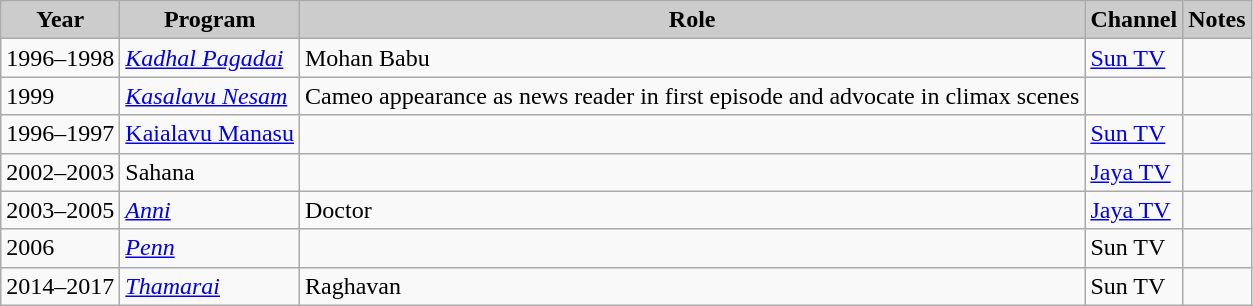<table class="wikitable">
<tr>
<th style="background:#ccc;">Year</th>
<th style="background:#ccc;">Program</th>
<th style="background:#ccc;">Role</th>
<th style="background:#ccc;">Channel</th>
<th style="background:#ccc;">Notes</th>
</tr>
<tr>
<td>1996–1998</td>
<td><em><a href='#'>Kadhal Pagadai</a></em></td>
<td>Mohan Babu</td>
<td><a href='#'>Sun TV</a></td>
<td></td>
</tr>
<tr>
<td>1999</td>
<td><em><a href='#'>Kasalavu Nesam</a></em></td>
<td>Cameo appearance as news reader in first episode and advocate in climax scenes</td>
<td></td>
</tr>
<tr>
<td>1996–1997</td>
<td><a href='#'>Kaialavu Manasu</a></td>
<td></td>
<td><a href='#'>Sun TV</a></td>
<td></td>
</tr>
<tr>
<td>2002–2003</td>
<td>Sahana</td>
<td></td>
<td><a href='#'>Jaya TV</a></td>
<td></td>
</tr>
<tr>
<td>2003–2005</td>
<td><em><a href='#'>Anni</a></em></td>
<td>Doctor</td>
<td><a href='#'>Jaya TV</a></td>
<td></td>
</tr>
<tr>
<td>2006</td>
<td><em><a href='#'>Penn</a></em></td>
<td></td>
<td>Sun TV</td>
<td></td>
</tr>
<tr>
<td>2014–2017</td>
<td><em><a href='#'>Thamarai</a></em></td>
<td>Raghavan</td>
<td>Sun TV</td>
<td></td>
</tr>
</table>
